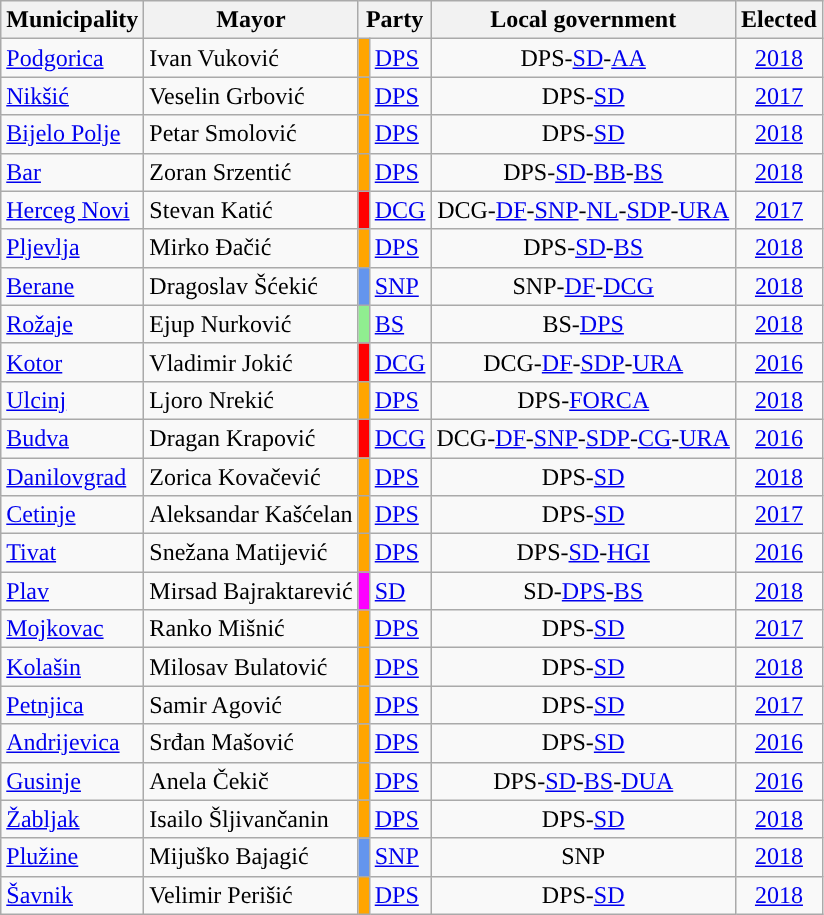<table class="wikitable sortable">
<tr>
<th>Municipality</th>
<th>Mayor</th>
<th colspan=2>Party</th>
<th>Local government</th>
<th>Elected</th>
</tr>
<tr>
<td><a href='#'>Podgorica</a></td>
<td>Ivan Vuković</td>
<th style="background-color: orange"></th>
<td><a href='#'>DPS</a></td>
<td style="text-align:center;">DPS-<a href='#'>SD</a>-<a href='#'>AA</a></td>
<td style="text-align:center;"><a href='#'>2018</a></td>
</tr>
<tr>
<td><a href='#'>Nikšić</a></td>
<td>Veselin Grbović</td>
<th style="background-color: orange"></th>
<td><a href='#'>DPS</a></td>
<td style="text-align:center;">DPS-<a href='#'>SD</a></td>
<td style="text-align:center;"><a href='#'>2017</a></td>
</tr>
<tr>
<td><a href='#'>Bijelo Polje</a></td>
<td>Petar Smolović</td>
<th style="background-color: orange"></th>
<td><a href='#'>DPS</a></td>
<td style="text-align:center;">DPS-<a href='#'>SD</a></td>
<td style="text-align:center;"><a href='#'>2018</a></td>
</tr>
<tr>
<td><a href='#'>Bar</a></td>
<td>Zoran Srzentić</td>
<th style="background-color: orange"></th>
<td><a href='#'>DPS</a></td>
<td style="text-align:center;">DPS-<a href='#'>SD</a>-<a href='#'>BB</a>-<a href='#'>BS</a></td>
<td style="text-align:center;"><a href='#'>2018</a></td>
</tr>
<tr>
<td><a href='#'>Herceg Novi</a></td>
<td>Stevan Katić</td>
<th style="background-color: red"></th>
<td><a href='#'>DCG</a></td>
<td style="text-align:center;">DCG-<a href='#'>DF</a>-<a href='#'>SNP</a>-<a href='#'>NL</a>-<a href='#'>SDP</a>-<a href='#'>URA</a></td>
<td style="text-align:center;"><a href='#'>2017</a></td>
</tr>
<tr>
<td><a href='#'>Pljevlja</a></td>
<td>Mirko Đačić</td>
<th style="background-color: orange"></th>
<td><a href='#'>DPS</a></td>
<td style="text-align:center;">DPS-<a href='#'>SD</a>-<a href='#'>BS</a></td>
<td style="text-align:center;"><a href='#'>2018</a></td>
</tr>
<tr>
<td><a href='#'>Berane</a></td>
<td>Dragoslav Šćekić</td>
<th style="background-color: cornflowerblue"></th>
<td><a href='#'>SNP</a></td>
<td style="text-align:center;">SNP-<a href='#'>DF</a>-<a href='#'>DCG</a></td>
<td style="text-align:center;"><a href='#'>2018</a></td>
</tr>
<tr>
<td><a href='#'>Rožaje</a></td>
<td>Ejup Nurković</td>
<th style="background-color: lightgreen"></th>
<td><a href='#'>BS</a></td>
<td style="text-align:center;">BS-<a href='#'>DPS</a></td>
<td style="text-align:center;"><a href='#'>2018</a></td>
</tr>
<tr>
<td><a href='#'>Kotor</a></td>
<td>Vladimir Jokić</td>
<th style="background-color: red"></th>
<td><a href='#'>DCG</a></td>
<td style="text-align:center;">DCG-<a href='#'>DF</a>-<a href='#'>SDP</a>-<a href='#'>URA</a></td>
<td style="text-align:center;"><a href='#'>2016</a></td>
</tr>
<tr>
<td><a href='#'>Ulcinj</a></td>
<td>Ljoro Nrekić</td>
<th style="background-color: orange"></th>
<td><a href='#'>DPS</a></td>
<td style="text-align:center;">DPS-<a href='#'>FORCA</a></td>
<td style="text-align:center;"><a href='#'>2018</a></td>
</tr>
<tr>
<td><a href='#'>Budva</a></td>
<td>Dragan Krapović</td>
<th style="background-color: red"></th>
<td><a href='#'>DCG</a></td>
<td style="text-align:center;">DCG-<a href='#'>DF</a>-<a href='#'>SNP</a>-<a href='#'>SDP</a>-<a href='#'>CG</a>-<a href='#'>URA</a></td>
<td style="text-align:center;"><a href='#'>2016</a></td>
</tr>
<tr>
<td><a href='#'>Danilovgrad</a></td>
<td>Zorica Kovačević</td>
<th style="background-color: orange"></th>
<td><a href='#'>DPS</a></td>
<td style="text-align:center;">DPS-<a href='#'>SD</a></td>
<td style="text-align:center;"><a href='#'>2018</a></td>
</tr>
<tr>
<td><a href='#'>Cetinje</a></td>
<td>Aleksandar Kašćelan</td>
<th style="background-color: orange"></th>
<td><a href='#'>DPS</a></td>
<td style="text-align:center;">DPS-<a href='#'>SD</a></td>
<td style="text-align:center;"><a href='#'>2017</a></td>
</tr>
<tr>
<td><a href='#'>Tivat</a></td>
<td>Snežana Matijević</td>
<th style="background-color: orange"></th>
<td><a href='#'>DPS</a></td>
<td style="text-align:center;">DPS-<a href='#'>SD</a>-<a href='#'>HGI</a></td>
<td style="text-align:center;"><a href='#'>2016</a></td>
</tr>
<tr>
<td><a href='#'>Plav</a></td>
<td>Mirsad Bajraktarević</td>
<th style="background-color: #fd00ff"></th>
<td><a href='#'>SD</a></td>
<td style="text-align:center;">SD-<a href='#'>DPS</a>-<a href='#'>BS</a></td>
<td style="text-align:center;"><a href='#'>2018</a></td>
</tr>
<tr>
<td><a href='#'>Mojkovac</a></td>
<td>Ranko Mišnić</td>
<th style="background-color: orange"></th>
<td><a href='#'>DPS</a></td>
<td style="text-align:center;">DPS-<a href='#'>SD</a></td>
<td style="text-align:center;"><a href='#'>2017</a></td>
</tr>
<tr>
<td><a href='#'>Kolašin</a></td>
<td>Milosav Bulatović</td>
<th style="background-color: orange"></th>
<td><a href='#'>DPS</a></td>
<td style="text-align:center;">DPS-<a href='#'>SD</a></td>
<td style="text-align:center;"><a href='#'>2018</a></td>
</tr>
<tr>
<td><a href='#'>Petnjica</a></td>
<td>Samir Agović</td>
<th style="background-color: orange"></th>
<td><a href='#'>DPS</a></td>
<td style="text-align:center;">DPS-<a href='#'>SD</a></td>
<td style="text-align:center;"><a href='#'>2017</a></td>
</tr>
<tr>
<td><a href='#'>Andrijevica</a></td>
<td>Srđan Mašović</td>
<th style="background-color: orange"></th>
<td><a href='#'>DPS</a></td>
<td style="text-align:center;">DPS-<a href='#'>SD</a></td>
<td style="text-align:center;"><a href='#'>2016</a></td>
</tr>
<tr>
<td><a href='#'>Gusinje</a></td>
<td>Anela Čekič</td>
<th style="background-color: orange"></th>
<td><a href='#'>DPS</a></td>
<td style="text-align:center;">DPS-<a href='#'>SD</a>-<a href='#'>BS</a>-<a href='#'>DUA</a></td>
<td style="text-align:center;"><a href='#'>2016</a></td>
</tr>
<tr>
<td><a href='#'>Žabljak</a></td>
<td>Isailo Šljivančanin</td>
<th style="background-color: orange"></th>
<td><a href='#'>DPS</a></td>
<td style="text-align:center;">DPS-<a href='#'>SD</a></td>
<td style="text-align:center;"><a href='#'>2018</a></td>
</tr>
<tr>
<td><a href='#'>Plužine</a></td>
<td>Mijuško Bajagić</td>
<th style="background-color: cornflowerblue"></th>
<td><a href='#'>SNP</a></td>
<td style="text-align:center;">SNP</td>
<td style="text-align:center;"><a href='#'>2018</a></td>
</tr>
<tr>
<td><a href='#'>Šavnik</a></td>
<td>Velimir Perišić</td>
<th style="background-color: orange"></th>
<td><a href='#'>DPS</a></td>
<td style="text-align:center;">DPS-<a href='#'>SD</a></td>
<td style="text-align:center;"><a href='#'>2018</a></td>
</tr>
</table>
